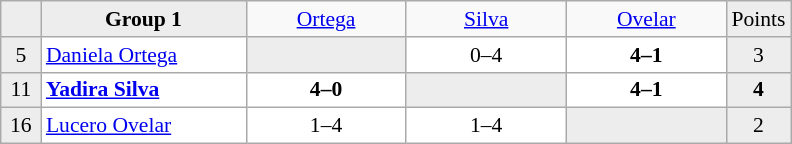<table class="wikitable" style="font-size:90%">
<tr style="text-align:center;">
<td style="background-color:#ededed;" width="20"></td>
<td style="background-color:#ededed;" width="130" style="text-align:center;"><strong>Group 1</strong></td>
<td width="100"> <a href='#'>Ortega</a></td>
<td width="100"> <a href='#'>Silva</a></td>
<td width="100"> <a href='#'>Ovelar</a></td>
<td style="background-color:#ededed;" width="30">Points</td>
</tr>
<tr style="text-align:center;background-color:#ffffff;">
<td style="background-color:#ededed;">5</td>
<td style="text-align:left;"> <a href='#'>Daniela Ortega</a></td>
<td style="background-color:#ededed;"></td>
<td>0–4</td>
<td><strong>4–1</strong></td>
<td style="background-color:#ededed;">3</td>
</tr>
<tr style="text-align:center;background-color:#ffffff;">
<td style="background-color:#ededed;">11</td>
<td style="text-align:left;"> <strong><a href='#'>Yadira Silva</a></strong></td>
<td><strong>4–0</strong></td>
<td style="background-color:#ededed;"></td>
<td><strong>4–1</strong></td>
<td style="background-color:#ededed;"><strong>4</strong></td>
</tr>
<tr style="text-align:center;background-color:#ffffff;">
<td style="background-color:#ededed;">16</td>
<td style="text-align:left;"> <a href='#'>Lucero Ovelar</a></td>
<td>1–4</td>
<td>1–4</td>
<td style="background-color:#ededed;"></td>
<td style="background-color:#ededed;">2</td>
</tr>
</table>
